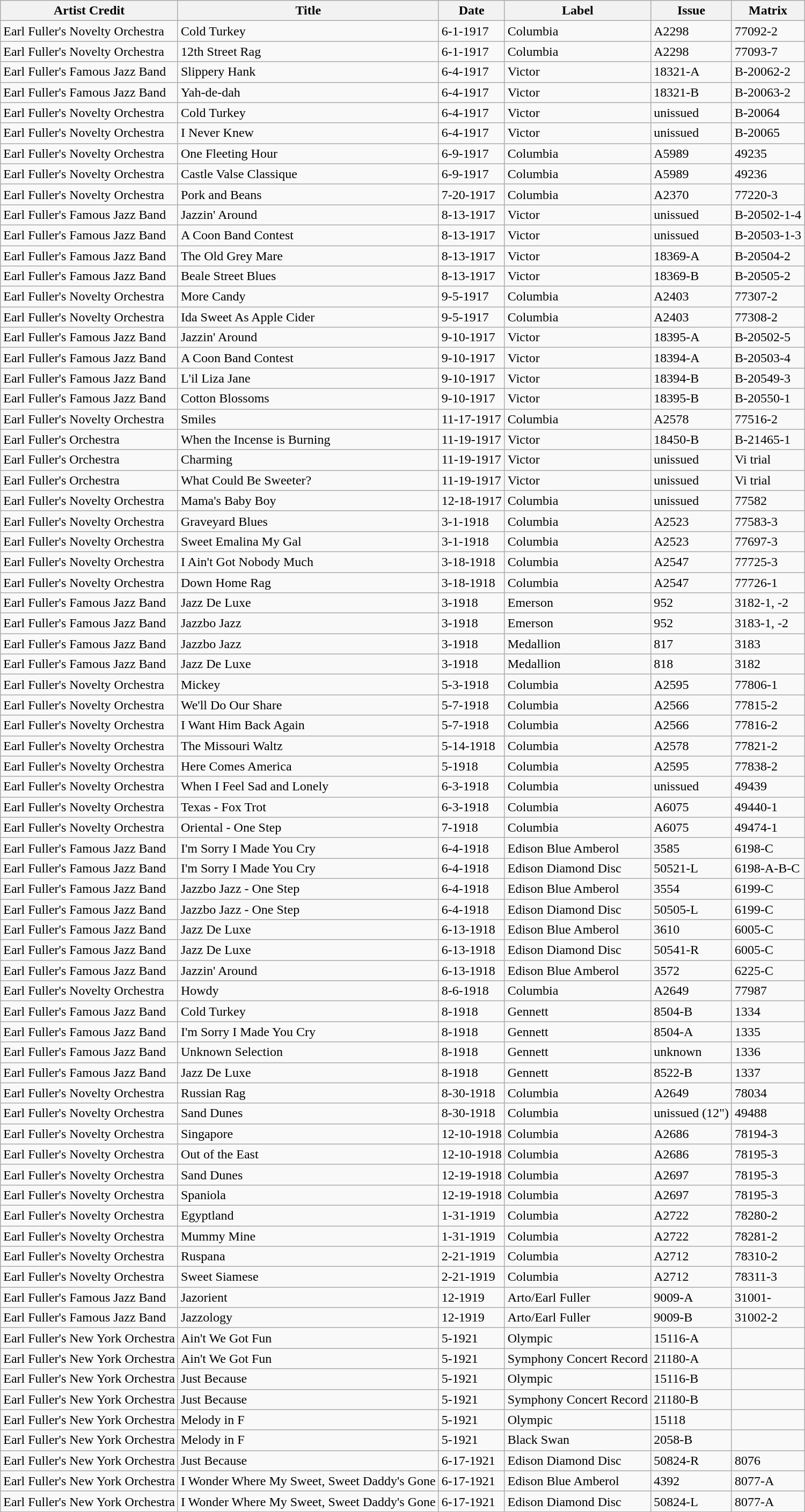<table class="wikitable">
<tr>
<th>Artist Credit</th>
<th>Title</th>
<th>Date</th>
<th>Label</th>
<th>Issue</th>
<th>Matrix</th>
</tr>
<tr>
<td>Earl Fuller's Novelty Orchestra</td>
<td>Cold Turkey</td>
<td>6-1-1917</td>
<td>Columbia</td>
<td>A2298</td>
<td>77092-2</td>
</tr>
<tr>
<td>Earl Fuller's Novelty Orchestra</td>
<td>12th Street Rag</td>
<td>6-1-1917</td>
<td>Columbia</td>
<td>A2298</td>
<td>77093-7</td>
</tr>
<tr>
<td>Earl Fuller's Famous Jazz Band</td>
<td>Slippery Hank</td>
<td>6-4-1917</td>
<td>Victor</td>
<td>18321-A</td>
<td>B-20062-2</td>
</tr>
<tr>
<td>Earl Fuller's Famous Jazz Band</td>
<td>Yah-de-dah</td>
<td>6-4-1917</td>
<td>Victor</td>
<td>18321-B</td>
<td>B-20063-2</td>
</tr>
<tr>
<td>Earl Fuller's Novelty Orchestra</td>
<td>Cold Turkey</td>
<td>6-4-1917</td>
<td>Victor</td>
<td>unissued</td>
<td>B-20064</td>
</tr>
<tr>
<td>Earl Fuller's Novelty Orchestra</td>
<td>I Never Knew</td>
<td>6-4-1917</td>
<td>Victor</td>
<td>unissued</td>
<td>B-20065</td>
</tr>
<tr>
<td>Earl Fuller's Novelty Orchestra</td>
<td>One Fleeting Hour</td>
<td>6-9-1917</td>
<td>Columbia</td>
<td>A5989</td>
<td>49235</td>
</tr>
<tr>
<td>Earl Fuller's Novelty Orchestra</td>
<td>Castle Valse Classique</td>
<td>6-9-1917</td>
<td>Columbia</td>
<td>A5989</td>
<td>49236</td>
</tr>
<tr>
<td>Earl Fuller's Novelty Orchestra</td>
<td>Pork and Beans</td>
<td>7-20-1917</td>
<td>Columbia</td>
<td>A2370</td>
<td>77220-3</td>
</tr>
<tr>
<td>Earl Fuller's Famous Jazz Band</td>
<td>Jazzin' Around</td>
<td>8-13-1917</td>
<td>Victor</td>
<td>unissued</td>
<td>B-20502-1-4</td>
</tr>
<tr>
<td>Earl Fuller's Famous Jazz Band</td>
<td>A Coon Band Contest</td>
<td>8-13-1917</td>
<td>Victor</td>
<td>unissued</td>
<td>B-20503-1-3</td>
</tr>
<tr>
<td>Earl Fuller's Famous Jazz Band</td>
<td>The Old Grey Mare</td>
<td>8-13-1917</td>
<td>Victor</td>
<td>18369-A</td>
<td>B-20504-2</td>
</tr>
<tr>
<td>Earl Fuller's Famous Jazz Band</td>
<td>Beale Street Blues</td>
<td>8-13-1917</td>
<td>Victor</td>
<td>18369-B</td>
<td>B-20505-2</td>
</tr>
<tr>
<td>Earl Fuller's Novelty Orchestra</td>
<td>More Candy</td>
<td>9-5-1917</td>
<td>Columbia</td>
<td>A2403</td>
<td>77307-2</td>
</tr>
<tr>
<td>Earl Fuller's Novelty Orchestra</td>
<td>Ida Sweet As Apple Cider</td>
<td>9-5-1917</td>
<td>Columbia</td>
<td>A2403</td>
<td>77308-2</td>
</tr>
<tr>
<td>Earl Fuller's Famous Jazz Band</td>
<td>Jazzin' Around</td>
<td>9-10-1917</td>
<td>Victor</td>
<td>18395-A</td>
<td>B-20502-5</td>
</tr>
<tr>
<td>Earl Fuller's Famous Jazz Band</td>
<td>A Coon Band Contest</td>
<td>9-10-1917</td>
<td>Victor</td>
<td>18394-A</td>
<td>B-20503-4</td>
</tr>
<tr>
<td>Earl Fuller's Famous Jazz Band</td>
<td>L'il Liza Jane</td>
<td>9-10-1917</td>
<td>Victor</td>
<td>18394-B</td>
<td>B-20549-3</td>
</tr>
<tr>
<td>Earl Fuller's Famous Jazz Band</td>
<td>Cotton Blossoms</td>
<td>9-10-1917</td>
<td>Victor</td>
<td>18395-B</td>
<td>B-20550-1</td>
</tr>
<tr>
<td>Earl Fuller's Novelty Orchestra</td>
<td>Smiles</td>
<td>11-17-1917</td>
<td>Columbia</td>
<td>A2578</td>
<td>77516-2</td>
</tr>
<tr>
<td>Earl Fuller's Orchestra</td>
<td>When the Incense is Burning</td>
<td>11-19-1917</td>
<td>Victor</td>
<td>18450-B</td>
<td>B-21465-1</td>
</tr>
<tr>
<td>Earl Fuller's Orchestra</td>
<td>Charming</td>
<td>11-19-1917</td>
<td>Victor</td>
<td>unissued</td>
<td>Vi trial</td>
</tr>
<tr>
<td>Earl Fuller's Orchestra</td>
<td>What Could Be Sweeter?</td>
<td>11-19-1917</td>
<td>Victor</td>
<td>unissued</td>
<td>Vi trial</td>
</tr>
<tr>
<td>Earl Fuller's Novelty Orchestra</td>
<td>Mama's Baby Boy</td>
<td>12-18-1917</td>
<td>Columbia</td>
<td>unissued</td>
<td>77582</td>
</tr>
<tr>
<td>Earl Fuller's Novelty Orchestra</td>
<td>Graveyard Blues</td>
<td>3-1-1918</td>
<td>Columbia</td>
<td>A2523</td>
<td>77583-3</td>
</tr>
<tr>
<td>Earl Fuller's Novelty Orchestra</td>
<td>Sweet Emalina My Gal</td>
<td>3-1-1918</td>
<td>Columbia</td>
<td>A2523</td>
<td>77697-3</td>
</tr>
<tr>
<td>Earl Fuller's Novelty Orchestra</td>
<td>I Ain't Got Nobody Much</td>
<td>3-18-1918</td>
<td>Columbia</td>
<td>A2547</td>
<td>77725-3</td>
</tr>
<tr>
<td>Earl Fuller's Novelty Orchestra</td>
<td>Down Home Rag</td>
<td>3-18-1918</td>
<td>Columbia</td>
<td>A2547</td>
<td>77726-1</td>
</tr>
<tr>
<td>Earl Fuller's Famous Jazz Band</td>
<td>Jazz De Luxe</td>
<td>3-1918</td>
<td>Emerson</td>
<td>952</td>
<td>3182-1, -2</td>
</tr>
<tr>
<td>Earl Fuller's Famous Jazz Band</td>
<td>Jazzbo Jazz</td>
<td>3-1918</td>
<td>Emerson</td>
<td>952</td>
<td>3183-1, -2</td>
</tr>
<tr>
<td>Earl Fuller's Famous Jazz Band</td>
<td>Jazzbo Jazz</td>
<td>3-1918</td>
<td>Medallion</td>
<td>817</td>
<td>3183</td>
</tr>
<tr>
<td>Earl Fuller's Famous Jazz Band</td>
<td>Jazz De Luxe</td>
<td>3-1918</td>
<td>Medallion</td>
<td>818</td>
<td>3182</td>
</tr>
<tr>
<td>Earl Fuller's Novelty Orchestra</td>
<td>Mickey</td>
<td>5-3-1918</td>
<td>Columbia</td>
<td>A2595</td>
<td>77806-1</td>
</tr>
<tr>
<td>Earl Fuller's Novelty Orchestra</td>
<td>We'll Do Our Share</td>
<td>5-7-1918</td>
<td>Columbia</td>
<td>A2566</td>
<td>77815-2</td>
</tr>
<tr>
<td>Earl Fuller's Novelty Orchestra</td>
<td>I Want Him Back Again</td>
<td>5-7-1918</td>
<td>Columbia</td>
<td>A2566</td>
<td>77816-2</td>
</tr>
<tr>
<td>Earl Fuller's Novelty Orchestra</td>
<td>The Missouri Waltz</td>
<td>5-14-1918</td>
<td>Columbia</td>
<td>A2578</td>
<td>77821-2</td>
</tr>
<tr>
<td>Earl Fuller's Novelty Orchestra</td>
<td>Here Comes America</td>
<td>5-1918</td>
<td>Columbia</td>
<td>A2595</td>
<td>77838-2</td>
</tr>
<tr>
<td>Earl Fuller's Novelty Orchestra</td>
<td>When I Feel Sad and Lonely</td>
<td>6-3-1918</td>
<td>Columbia</td>
<td>unissued</td>
<td>49439</td>
</tr>
<tr>
<td>Earl Fuller's Novelty Orchestra</td>
<td>Texas - Fox Trot</td>
<td>6-3-1918</td>
<td>Columbia</td>
<td>A6075</td>
<td>49440-1</td>
</tr>
<tr>
<td>Earl Fuller's Novelty Orchestra</td>
<td>Oriental - One Step</td>
<td>7-1918</td>
<td>Columbia</td>
<td>A6075</td>
<td>49474-1</td>
</tr>
<tr>
<td>Earl Fuller's Famous Jazz Band</td>
<td>I'm Sorry I Made You Cry</td>
<td>6-4-1918</td>
<td>Edison Blue Amberol</td>
<td>3585</td>
<td>6198-C</td>
</tr>
<tr>
<td>Earl Fuller's Famous Jazz Band</td>
<td>I'm Sorry I Made You Cry</td>
<td>6-4-1918</td>
<td>Edison Diamond Disc</td>
<td>50521-L</td>
<td>6198-A-B-C</td>
</tr>
<tr>
<td>Earl Fuller's Famous Jazz Band</td>
<td>Jazzbo Jazz - One Step</td>
<td>6-4-1918</td>
<td>Edison Blue Amberol</td>
<td>3554</td>
<td>6199-C</td>
</tr>
<tr>
<td>Earl Fuller's Famous Jazz Band</td>
<td>Jazzbo Jazz - One Step</td>
<td>6-4-1918</td>
<td>Edison Diamond Disc</td>
<td>50505-L</td>
<td>6199-C</td>
</tr>
<tr>
<td>Earl Fuller's Famous Jazz Band</td>
<td>Jazz De Luxe</td>
<td>6-13-1918</td>
<td>Edison Blue Amberol</td>
<td>3610</td>
<td>6005-C</td>
</tr>
<tr>
<td>Earl Fuller's Famous Jazz Band</td>
<td>Jazz De Luxe</td>
<td>6-13-1918</td>
<td>Edison Diamond Disc</td>
<td>50541-R</td>
<td>6005-C</td>
</tr>
<tr>
<td>Earl Fuller's Famous Jazz Band</td>
<td>Jazzin' Around</td>
<td>6-13-1918</td>
<td>Edison Blue Amberol</td>
<td>3572</td>
<td>6225-C</td>
</tr>
<tr>
<td>Earl Fuller's Novelty Orchestra</td>
<td>Howdy</td>
<td>8-6-1918</td>
<td>Columbia</td>
<td>A2649</td>
<td>77987</td>
</tr>
<tr>
<td>Earl Fuller's Famous Jazz Band</td>
<td>Cold Turkey</td>
<td>8-1918</td>
<td>Gennett</td>
<td>8504-B</td>
<td>1334</td>
</tr>
<tr>
<td>Earl Fuller's Famous Jazz Band</td>
<td>I'm Sorry I Made You Cry</td>
<td>8-1918</td>
<td>Gennett</td>
<td>8504-A</td>
<td>1335</td>
</tr>
<tr>
<td>Earl Fuller's Famous Jazz Band</td>
<td>Unknown Selection</td>
<td>8-1918</td>
<td>Gennett</td>
<td>unknown</td>
<td>1336</td>
</tr>
<tr>
<td>Earl Fuller's Famous Jazz Band</td>
<td>Jazz De Luxe</td>
<td>8-1918</td>
<td>Gennett</td>
<td>8522-B</td>
<td>1337</td>
</tr>
<tr>
<td>Earl Fuller's Novelty Orchestra</td>
<td>Russian Rag</td>
<td>8-30-1918</td>
<td>Columbia</td>
<td>A2649</td>
<td>78034</td>
</tr>
<tr>
<td>Earl Fuller's Novelty Orchestra</td>
<td>Sand Dunes</td>
<td>8-30-1918</td>
<td>Columbia</td>
<td>unissued (12")</td>
<td>49488</td>
</tr>
<tr>
<td>Earl Fuller's Novelty Orchestra</td>
<td>Singapore</td>
<td>12-10-1918</td>
<td>Columbia</td>
<td>A2686</td>
<td>78194-3</td>
</tr>
<tr>
<td>Earl Fuller's Novelty Orchestra</td>
<td>Out of the East</td>
<td>12-10-1918</td>
<td>Columbia</td>
<td>A2686</td>
<td>78195-3</td>
</tr>
<tr>
<td>Earl Fuller's Novelty Orchestra</td>
<td>Sand Dunes</td>
<td>12-19-1918</td>
<td>Columbia</td>
<td>A2697</td>
<td>78195-3</td>
</tr>
<tr>
<td>Earl Fuller's Novelty Orchestra</td>
<td>Spaniola</td>
<td>12-19-1918</td>
<td>Columbia</td>
<td>A2697</td>
<td>78195-3</td>
</tr>
<tr>
<td>Earl Fuller's Novelty Orchestra</td>
<td>Egyptland</td>
<td>1-31-1919</td>
<td>Columbia</td>
<td>A2722</td>
<td>78280-2</td>
</tr>
<tr>
<td>Earl Fuller's Novelty Orchestra</td>
<td>Mummy Mine</td>
<td>1-31-1919</td>
<td>Columbia</td>
<td>A2722</td>
<td>78281-2</td>
</tr>
<tr>
<td>Earl Fuller's Novelty Orchestra</td>
<td>Ruspana</td>
<td>2-21-1919</td>
<td>Columbia</td>
<td>A2712</td>
<td>78310-2</td>
</tr>
<tr>
<td>Earl Fuller's Novelty Orchestra</td>
<td>Sweet Siamese</td>
<td>2-21-1919</td>
<td>Columbia</td>
<td>A2712</td>
<td>78311-3</td>
</tr>
<tr>
<td>Earl Fuller's Famous Jazz Band</td>
<td>Jazorient</td>
<td>12-1919</td>
<td>Arto/Earl Fuller</td>
<td>9009-A</td>
<td>31001-</td>
</tr>
<tr>
<td>Earl Fuller's Famous Jazz Band</td>
<td>Jazzology</td>
<td>12-1919</td>
<td>Arto/Earl Fuller</td>
<td>9009-B</td>
<td>31002-2</td>
</tr>
<tr>
<td>Earl Fuller's New York Orchestra</td>
<td>Ain't We Got Fun</td>
<td>5-1921</td>
<td>Olympic</td>
<td>15116-A</td>
<td></td>
</tr>
<tr>
<td>Earl Fuller's New York Orchestra</td>
<td>Ain't We Got Fun</td>
<td>5-1921</td>
<td>Symphony Concert Record</td>
<td>21180-A</td>
<td></td>
</tr>
<tr>
<td>Earl Fuller's New York Orchestra</td>
<td>Just Because</td>
<td>5-1921</td>
<td>Olympic</td>
<td>15116-B</td>
<td></td>
</tr>
<tr>
<td>Earl Fuller's New York Orchestra</td>
<td>Just Because</td>
<td>5-1921</td>
<td>Symphony Concert Record</td>
<td>21180-B</td>
<td></td>
</tr>
<tr>
<td>Earl Fuller's New York Orchestra</td>
<td>Melody in F</td>
<td>5-1921</td>
<td>Olympic</td>
<td>15118</td>
<td></td>
</tr>
<tr>
<td>Earl Fuller's New York Orchestra</td>
<td>Melody in F</td>
<td>5-1921</td>
<td>Black Swan</td>
<td>2058-B</td>
<td></td>
</tr>
<tr>
<td>Earl Fuller's New York Orchestra</td>
<td>Just Because</td>
<td>6-17-1921</td>
<td>Edison Diamond Disc</td>
<td>50824-R</td>
<td>8076</td>
</tr>
<tr>
<td>Earl Fuller's New York Orchestra</td>
<td>I Wonder Where My Sweet, Sweet Daddy's Gone</td>
<td>6-17-1921</td>
<td>Edison Blue Amberol</td>
<td>4392</td>
<td>8077-A</td>
</tr>
<tr>
<td>Earl Fuller's New York Orchestra</td>
<td>I Wonder Where My Sweet, Sweet Daddy's Gone</td>
<td>6-17-1921</td>
<td>Edison Diamond Disc</td>
<td>50824-L</td>
<td>8077-A</td>
</tr>
</table>
